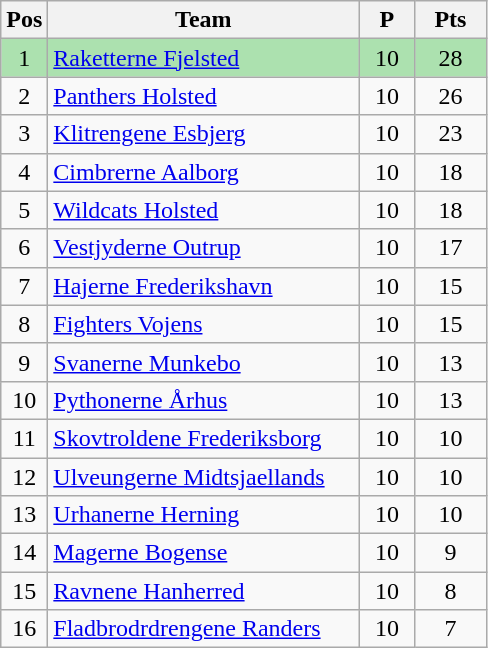<table class="wikitable" style="font-size: 100%">
<tr>
<th width=20>Pos</th>
<th width=200>Team</th>
<th width=30>P</th>
<th width=40>Pts</th>
</tr>
<tr align=center style="background:#ACE1AF;">
<td>1</td>
<td align="left"><a href='#'>Raketterne Fjelsted</a></td>
<td>10</td>
<td>28</td>
</tr>
<tr align=center>
<td>2</td>
<td align="left"><a href='#'>Panthers Holsted</a></td>
<td>10</td>
<td>26</td>
</tr>
<tr align=center>
<td>3</td>
<td align="left"><a href='#'>Klitrengene Esbjerg</a></td>
<td>10</td>
<td>23</td>
</tr>
<tr align=center>
<td>4</td>
<td align="left"><a href='#'>Cimbrerne Aalborg</a></td>
<td>10</td>
<td>18</td>
</tr>
<tr align=center>
<td>5</td>
<td align="left"><a href='#'>Wildcats Holsted</a></td>
<td>10</td>
<td>18</td>
</tr>
<tr align=center>
<td>6</td>
<td align="left"><a href='#'>Vestjyderne Outrup</a></td>
<td>10</td>
<td>17</td>
</tr>
<tr align=center>
<td>7</td>
<td align="left"><a href='#'>Hajerne Frederikshavn</a></td>
<td>10</td>
<td>15</td>
</tr>
<tr align=center>
<td>8</td>
<td align="left"><a href='#'>Fighters Vojens</a></td>
<td>10</td>
<td>15</td>
</tr>
<tr align=center>
<td>9</td>
<td align="left"><a href='#'>Svanerne Munkebo</a></td>
<td>10</td>
<td>13</td>
</tr>
<tr align=center>
<td>10</td>
<td align="left"><a href='#'>Pythonerne Århus</a></td>
<td>10</td>
<td>13</td>
</tr>
<tr align=center>
<td>11</td>
<td align="left"><a href='#'>Skovtroldene Frederiksborg</a></td>
<td>10</td>
<td>10</td>
</tr>
<tr align=center>
<td>12</td>
<td align="left"><a href='#'>Ulveungerne Midtsjaellands</a></td>
<td>10</td>
<td>10</td>
</tr>
<tr align=center>
<td>13</td>
<td align="left"><a href='#'>Urhanerne Herning</a></td>
<td>10</td>
<td>10</td>
</tr>
<tr align=center>
<td>14</td>
<td align="left"><a href='#'>Magerne Bogense</a></td>
<td>10</td>
<td>9</td>
</tr>
<tr align=center>
<td>15</td>
<td align="left"><a href='#'>Ravnene Hanherred</a></td>
<td>10</td>
<td>8</td>
</tr>
<tr align=center>
<td>16</td>
<td align="left"><a href='#'>Fladbrodrdrengene Randers</a></td>
<td>10</td>
<td>7</td>
</tr>
</table>
